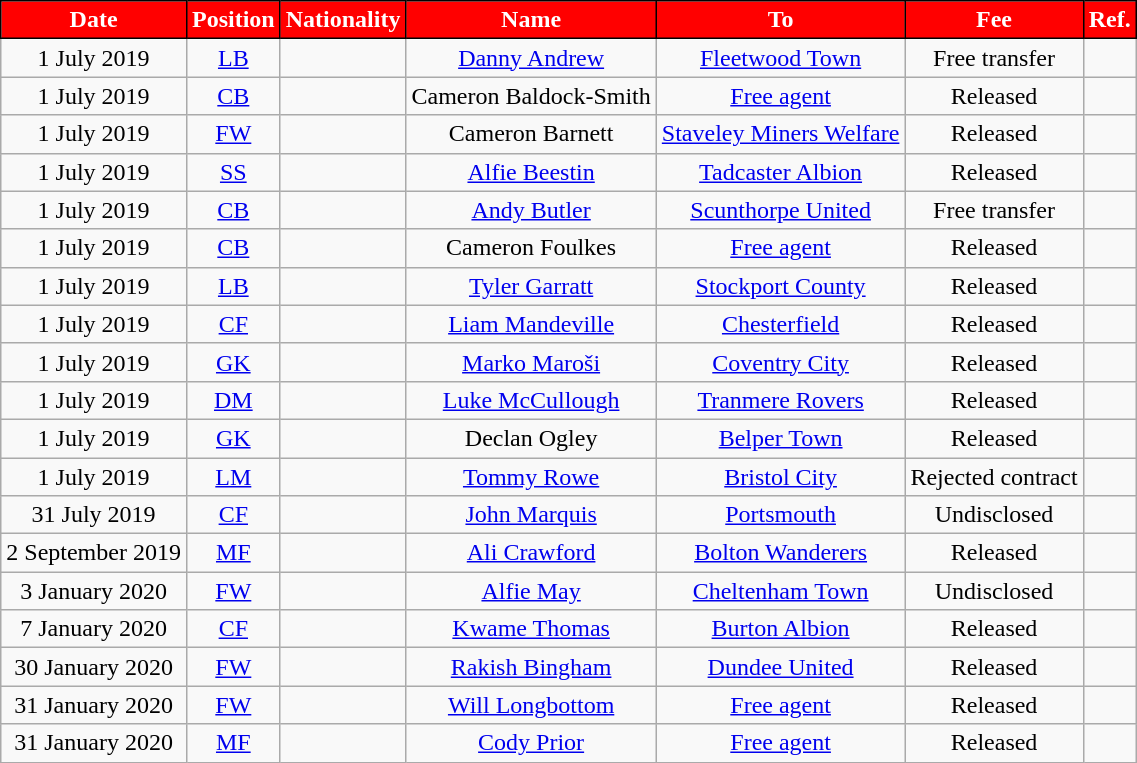<table class="wikitable" style="text-align:center;">
<tr>
<th style="background:red;border:1px solid black;color:white;">Date</th>
<th style="background:red;border:1px solid black;color:white;">Position</th>
<th style="background:red;border:1px solid black;color:white;">Nationality</th>
<th style="background:red;border:1px solid black;color:white;">Name</th>
<th style="background:red;border:1px solid black;color:white;">To</th>
<th style="background:red;border:1px solid black;color:white;">Fee</th>
<th style="background:red;border:1px solid black;color:white;">Ref.</th>
</tr>
<tr>
<td>1 July 2019</td>
<td><a href='#'>LB</a></td>
<td></td>
<td><a href='#'>Danny Andrew</a></td>
<td> <a href='#'>Fleetwood Town</a></td>
<td>Free transfer</td>
<td></td>
</tr>
<tr>
<td>1 July 2019</td>
<td><a href='#'>CB</a></td>
<td></td>
<td>Cameron Baldock-Smith</td>
<td> <a href='#'>Free agent</a></td>
<td>Released</td>
<td></td>
</tr>
<tr>
<td>1 July 2019</td>
<td><a href='#'>FW</a></td>
<td></td>
<td>Cameron Barnett</td>
<td> <a href='#'>Staveley Miners Welfare</a></td>
<td>Released</td>
<td></td>
</tr>
<tr>
<td>1 July 2019</td>
<td><a href='#'>SS</a></td>
<td></td>
<td><a href='#'>Alfie Beestin</a></td>
<td> <a href='#'>Tadcaster Albion</a></td>
<td>Released</td>
<td></td>
</tr>
<tr>
<td>1 July 2019</td>
<td><a href='#'>CB</a></td>
<td></td>
<td><a href='#'>Andy Butler</a></td>
<td> <a href='#'>Scunthorpe United</a></td>
<td>Free transfer</td>
<td></td>
</tr>
<tr>
<td>1 July 2019</td>
<td><a href='#'>CB</a></td>
<td></td>
<td>Cameron Foulkes</td>
<td> <a href='#'>Free agent</a></td>
<td>Released</td>
<td></td>
</tr>
<tr>
<td>1 July 2019</td>
<td><a href='#'>LB</a></td>
<td></td>
<td><a href='#'>Tyler Garratt</a></td>
<td> <a href='#'>Stockport County</a></td>
<td>Released</td>
<td></td>
</tr>
<tr>
<td>1 July 2019</td>
<td><a href='#'>CF</a></td>
<td></td>
<td><a href='#'>Liam Mandeville</a></td>
<td> <a href='#'>Chesterfield</a></td>
<td>Released</td>
<td></td>
</tr>
<tr>
<td>1 July 2019</td>
<td><a href='#'>GK</a></td>
<td></td>
<td><a href='#'>Marko Maroši</a></td>
<td> <a href='#'>Coventry City</a></td>
<td>Released</td>
<td></td>
</tr>
<tr>
<td>1 July 2019</td>
<td><a href='#'>DM</a></td>
<td></td>
<td><a href='#'>Luke McCullough</a></td>
<td> <a href='#'>Tranmere Rovers</a></td>
<td>Released</td>
<td></td>
</tr>
<tr>
<td>1 July 2019</td>
<td><a href='#'>GK</a></td>
<td></td>
<td>Declan Ogley</td>
<td> <a href='#'>Belper Town</a></td>
<td>Released</td>
<td></td>
</tr>
<tr>
<td>1 July 2019</td>
<td><a href='#'>LM</a></td>
<td></td>
<td><a href='#'>Tommy Rowe</a></td>
<td> <a href='#'>Bristol City</a></td>
<td>Rejected contract</td>
<td></td>
</tr>
<tr>
<td>31 July 2019</td>
<td><a href='#'>CF</a></td>
<td></td>
<td><a href='#'>John Marquis</a></td>
<td> <a href='#'>Portsmouth</a></td>
<td>Undisclosed</td>
<td></td>
</tr>
<tr>
<td>2 September 2019</td>
<td><a href='#'>MF</a></td>
<td></td>
<td><a href='#'>Ali Crawford</a></td>
<td> <a href='#'>Bolton Wanderers</a></td>
<td>Released</td>
<td></td>
</tr>
<tr>
<td>3 January 2020</td>
<td><a href='#'>FW</a></td>
<td></td>
<td><a href='#'>Alfie May</a></td>
<td> <a href='#'>Cheltenham Town</a></td>
<td>Undisclosed</td>
<td></td>
</tr>
<tr>
<td>7 January 2020</td>
<td><a href='#'>CF</a></td>
<td></td>
<td><a href='#'>Kwame Thomas</a></td>
<td> <a href='#'>Burton Albion</a></td>
<td>Released</td>
<td></td>
</tr>
<tr>
<td>30 January 2020</td>
<td><a href='#'>FW</a></td>
<td></td>
<td><a href='#'>Rakish Bingham</a></td>
<td> <a href='#'>Dundee United</a></td>
<td>Released</td>
<td></td>
</tr>
<tr>
<td>31 January 2020</td>
<td><a href='#'>FW</a></td>
<td></td>
<td><a href='#'>Will Longbottom</a></td>
<td> <a href='#'>Free agent</a></td>
<td>Released</td>
<td></td>
</tr>
<tr>
<td>31 January 2020</td>
<td><a href='#'>MF</a></td>
<td></td>
<td><a href='#'>Cody Prior</a></td>
<td> <a href='#'>Free agent</a></td>
<td>Released</td>
<td></td>
</tr>
</table>
